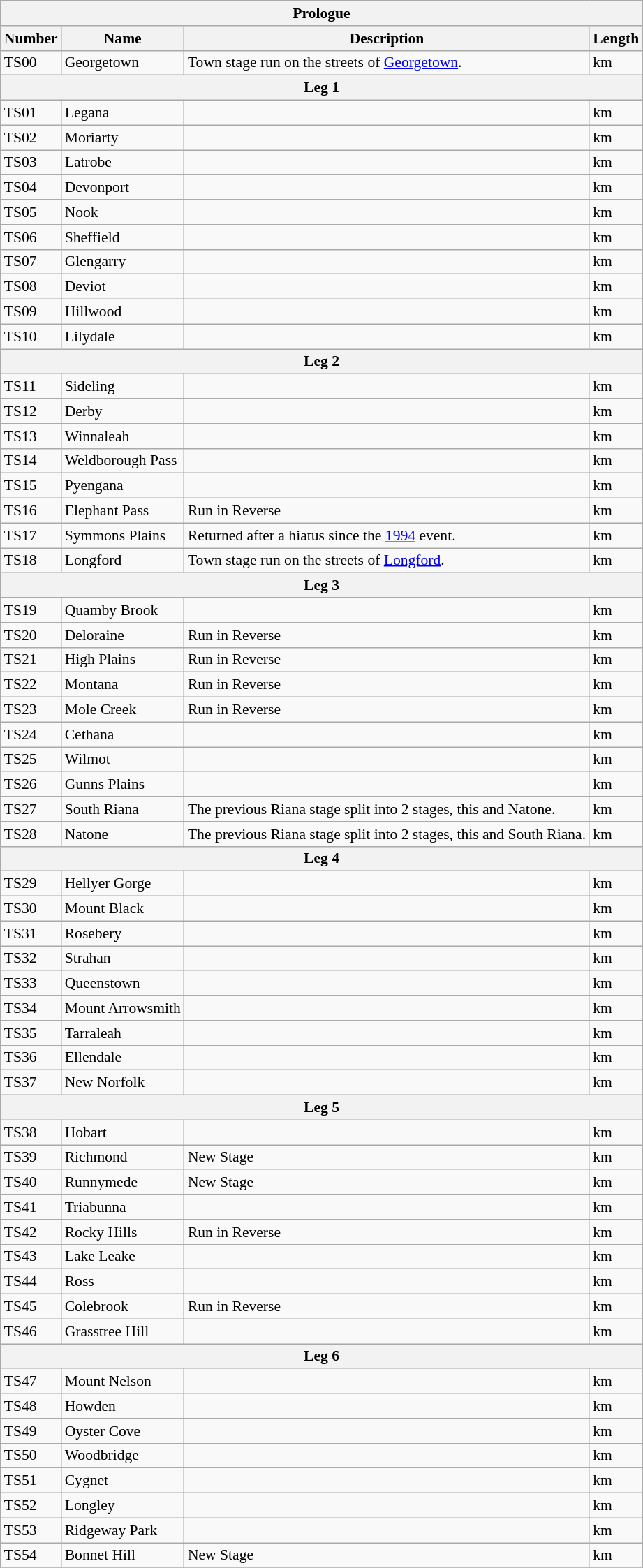<table class="wikitable" style="font-size: 90%;">
<tr>
<th colspan="4">Prologue</th>
</tr>
<tr>
<th>Number</th>
<th>Name</th>
<th>Description</th>
<th>Length</th>
</tr>
<tr>
<td>TS00</td>
<td>Georgetown</td>
<td>Town stage run on the streets of <a href='#'>Georgetown</a>.</td>
<td>km</td>
</tr>
<tr>
<th colspan="4">Leg 1</th>
</tr>
<tr>
<td>TS01</td>
<td>Legana</td>
<td></td>
<td>km</td>
</tr>
<tr>
<td>TS02</td>
<td>Moriarty</td>
<td></td>
<td>km</td>
</tr>
<tr>
<td>TS03</td>
<td>Latrobe</td>
<td></td>
<td>km</td>
</tr>
<tr>
<td>TS04</td>
<td>Devonport</td>
<td></td>
<td>km</td>
</tr>
<tr>
<td>TS05</td>
<td>Nook</td>
<td></td>
<td>km</td>
</tr>
<tr>
<td>TS06</td>
<td>Sheffield</td>
<td></td>
<td>km</td>
</tr>
<tr>
<td>TS07</td>
<td>Glengarry</td>
<td></td>
<td>km</td>
</tr>
<tr>
<td>TS08</td>
<td>Deviot</td>
<td></td>
<td>km</td>
</tr>
<tr>
<td>TS09</td>
<td>Hillwood</td>
<td></td>
<td>km</td>
</tr>
<tr>
<td>TS10</td>
<td>Lilydale</td>
<td></td>
<td>km</td>
</tr>
<tr>
<th colspan="4" style="text-align:center">Leg 2</th>
</tr>
<tr>
<td>TS11</td>
<td>Sideling</td>
<td></td>
<td>km</td>
</tr>
<tr>
<td>TS12</td>
<td>Derby</td>
<td></td>
<td>km</td>
</tr>
<tr>
<td>TS13</td>
<td>Winnaleah</td>
<td></td>
<td>km</td>
</tr>
<tr>
<td>TS14</td>
<td>Weldborough Pass</td>
<td></td>
<td>km</td>
</tr>
<tr>
<td>TS15</td>
<td>Pyengana</td>
<td></td>
<td>km</td>
</tr>
<tr>
<td>TS16</td>
<td>Elephant Pass</td>
<td>Run in Reverse</td>
<td>km</td>
</tr>
<tr>
<td>TS17</td>
<td>Symmons Plains</td>
<td>Returned after a hiatus since the <a href='#'>1994</a> event.</td>
<td>km</td>
</tr>
<tr>
<td>TS18</td>
<td>Longford</td>
<td>Town stage run on the streets of <a href='#'>Longford</a>.</td>
<td>km</td>
</tr>
<tr>
<th colspan="4" style="text-align:center">Leg 3</th>
</tr>
<tr>
<td>TS19</td>
<td>Quamby Brook</td>
<td></td>
<td>km</td>
</tr>
<tr>
<td>TS20</td>
<td>Deloraine</td>
<td>Run in Reverse</td>
<td>km</td>
</tr>
<tr>
<td>TS21</td>
<td>High Plains</td>
<td>Run in Reverse</td>
<td>km</td>
</tr>
<tr>
<td>TS22</td>
<td>Montana</td>
<td>Run in Reverse</td>
<td>km</td>
</tr>
<tr>
<td>TS23</td>
<td>Mole Creek</td>
<td>Run in Reverse</td>
<td>km</td>
</tr>
<tr>
<td>TS24</td>
<td>Cethana</td>
<td></td>
<td>km</td>
</tr>
<tr>
<td>TS25</td>
<td>Wilmot</td>
<td></td>
<td>km</td>
</tr>
<tr>
<td>TS26</td>
<td>Gunns Plains</td>
<td></td>
<td>km</td>
</tr>
<tr>
<td>TS27</td>
<td>South Riana</td>
<td>The previous Riana stage split into 2 stages, this and Natone.</td>
<td>km</td>
</tr>
<tr>
<td>TS28</td>
<td>Natone</td>
<td>The previous Riana stage split into 2 stages, this and South Riana.</td>
<td>km</td>
</tr>
<tr>
<th colspan="4" style="text-align:center">Leg 4</th>
</tr>
<tr>
<td>TS29</td>
<td>Hellyer Gorge</td>
<td></td>
<td>km</td>
</tr>
<tr>
<td>TS30</td>
<td>Mount Black</td>
<td></td>
<td>km</td>
</tr>
<tr>
<td>TS31</td>
<td>Rosebery</td>
<td></td>
<td>km</td>
</tr>
<tr>
<td>TS32</td>
<td>Strahan</td>
<td></td>
<td>km</td>
</tr>
<tr>
<td>TS33</td>
<td>Queenstown</td>
<td></td>
<td>km</td>
</tr>
<tr>
<td>TS34</td>
<td>Mount Arrowsmith</td>
<td></td>
<td>km</td>
</tr>
<tr>
<td>TS35</td>
<td>Tarraleah</td>
<td></td>
<td>km</td>
</tr>
<tr>
<td>TS36</td>
<td>Ellendale</td>
<td></td>
<td>km</td>
</tr>
<tr>
<td>TS37</td>
<td>New Norfolk</td>
<td></td>
<td>km</td>
</tr>
<tr>
<th colspan="4">Leg 5</th>
</tr>
<tr>
<td>TS38</td>
<td>Hobart</td>
<td></td>
<td>km</td>
</tr>
<tr>
<td>TS39</td>
<td>Richmond</td>
<td>New Stage</td>
<td>km</td>
</tr>
<tr>
<td>TS40</td>
<td>Runnymede</td>
<td>New Stage</td>
<td>km</td>
</tr>
<tr>
<td>TS41</td>
<td>Triabunna</td>
<td></td>
<td>km</td>
</tr>
<tr>
<td>TS42</td>
<td>Rocky Hills</td>
<td>Run in Reverse</td>
<td>km</td>
</tr>
<tr>
<td>TS43</td>
<td>Lake Leake</td>
<td></td>
<td>km</td>
</tr>
<tr>
<td>TS44</td>
<td>Ross</td>
<td></td>
<td>km</td>
</tr>
<tr>
<td>TS45</td>
<td>Colebrook</td>
<td>Run in Reverse</td>
<td>km</td>
</tr>
<tr>
<td>TS46</td>
<td>Grasstree Hill</td>
<td></td>
<td>km</td>
</tr>
<tr>
<th colspan="4">Leg 6</th>
</tr>
<tr>
<td>TS47</td>
<td>Mount Nelson</td>
<td></td>
<td>km</td>
</tr>
<tr>
<td>TS48</td>
<td>Howden</td>
<td></td>
<td>km</td>
</tr>
<tr>
<td>TS49</td>
<td>Oyster Cove</td>
<td></td>
<td>km</td>
</tr>
<tr>
<td>TS50</td>
<td>Woodbridge</td>
<td></td>
<td>km</td>
</tr>
<tr>
<td>TS51</td>
<td>Cygnet</td>
<td></td>
<td>km</td>
</tr>
<tr>
<td>TS52</td>
<td>Longley</td>
<td></td>
<td>km</td>
</tr>
<tr>
<td>TS53</td>
<td>Ridgeway Park</td>
<td></td>
<td>km</td>
</tr>
<tr>
<td>TS54</td>
<td>Bonnet Hill</td>
<td>New Stage</td>
<td>km</td>
</tr>
<tr>
</tr>
</table>
